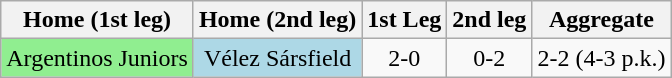<table class="wikitable" style="text-align: center;">
<tr>
<th>Home (1st leg)</th>
<th>Home (2nd leg)</th>
<th>1st Leg</th>
<th>2nd leg</th>
<th>Aggregate</th>
</tr>
<tr>
<td bgcolor="lightgreen">Argentinos Juniors</td>
<td bgcolor="lightblue">Vélez Sársfield</td>
<td>2-0</td>
<td>0-2</td>
<td>2-2 (4-3 p.k.)</td>
</tr>
</table>
